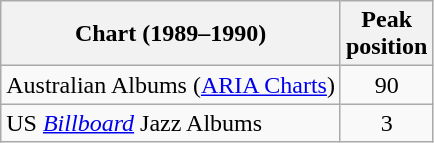<table class="wikitable">
<tr>
<th>Chart (1989–1990)</th>
<th>Peak<br>position</th>
</tr>
<tr>
<td>Australian Albums (<a href='#'>ARIA Charts</a>)</td>
<td align=center>90</td>
</tr>
<tr>
<td>US <em><a href='#'>Billboard</a></em> Jazz Albums</td>
<td align=center>3</td>
</tr>
</table>
